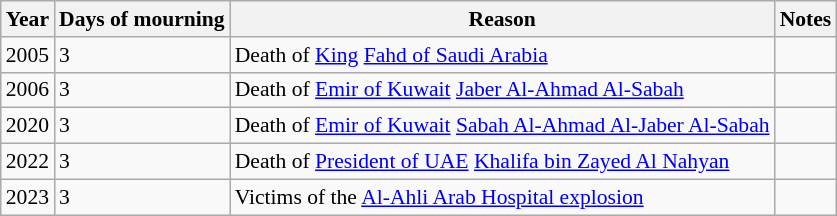<table class="wikitable sortable"  style="font-size:90%;">
<tr>
<th>Year</th>
<th>Days of mourning</th>
<th>Reason</th>
<th>Notes</th>
</tr>
<tr>
<td>2005</td>
<td>3</td>
<td>Death of <a href='#'>King</a> <a href='#'>Fahd of Saudi Arabia</a></td>
<td></td>
</tr>
<tr>
<td>2006</td>
<td>3</td>
<td>Death of <a href='#'>Emir of Kuwait</a> <a href='#'>Jaber Al-Ahmad Al-Sabah</a></td>
<td></td>
</tr>
<tr>
<td>2020</td>
<td>3</td>
<td>Death of <a href='#'>Emir of Kuwait</a> <a href='#'>Sabah Al-Ahmad Al-Jaber Al-Sabah</a></td>
<td></td>
</tr>
<tr>
<td>2022</td>
<td>3</td>
<td>Death of <a href='#'>President of UAE</a> <a href='#'>Khalifa bin Zayed Al Nahyan</a></td>
<td></td>
</tr>
<tr>
<td>2023</td>
<td>3</td>
<td>Victims of the <a href='#'>Al-Ahli Arab Hospital explosion</a></td>
<td></td>
</tr>
</table>
